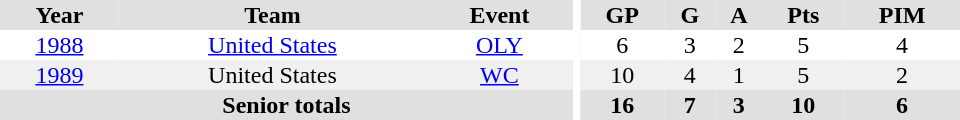<table border="0" cellpadding="1" cellspacing="0" ID="Table3" style="text-align:center; width:40em">
<tr bgcolor="#e0e0e0">
<th>Year</th>
<th>Team</th>
<th>Event</th>
<th rowspan="102" bgcolor="#ffffff"></th>
<th>GP</th>
<th>G</th>
<th>A</th>
<th>Pts</th>
<th>PIM</th>
</tr>
<tr>
<td><a href='#'>1988</a></td>
<td><a href='#'>United States</a></td>
<td><a href='#'>OLY</a></td>
<td>6</td>
<td>3</td>
<td>2</td>
<td>5</td>
<td>4</td>
</tr>
<tr bgcolor="#f0f0f0">
<td><a href='#'>1989</a></td>
<td>United States</td>
<td><a href='#'>WC</a></td>
<td>10</td>
<td>4</td>
<td>1</td>
<td>5</td>
<td>2</td>
</tr>
<tr bgcolor="#e0e0e0">
<th colspan="3">Senior totals</th>
<th>16</th>
<th>7</th>
<th>3</th>
<th>10</th>
<th>6</th>
</tr>
</table>
